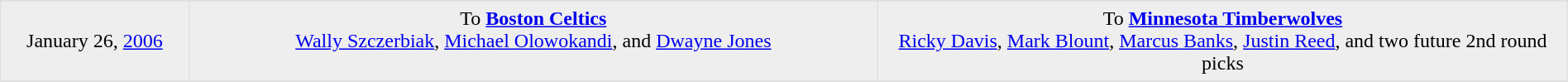<table border=1 style="border-collapse:collapse; text-align: center; width: 100%" bordercolor="#DFDFDF"  cellpadding="5">
<tr>
</tr>
<tr bgcolor="eeeeee">
<td style="width:12%">January 26, <a href='#'>2006</a></td>
<td style="width:44%" valign="top">To <strong><a href='#'>Boston Celtics</a></strong><br><a href='#'>Wally Szczerbiak</a>, <a href='#'>Michael Olowokandi</a>, and <a href='#'>Dwayne Jones</a></td>
<td style="width:44%" valign="top">To <strong><a href='#'>Minnesota Timberwolves</a></strong><br><a href='#'>Ricky Davis</a>, <a href='#'>Mark Blount</a>, <a href='#'>Marcus Banks</a>, <a href='#'>Justin Reed</a>, and two future 2nd round picks</td>
</tr>
<tr>
</tr>
</table>
